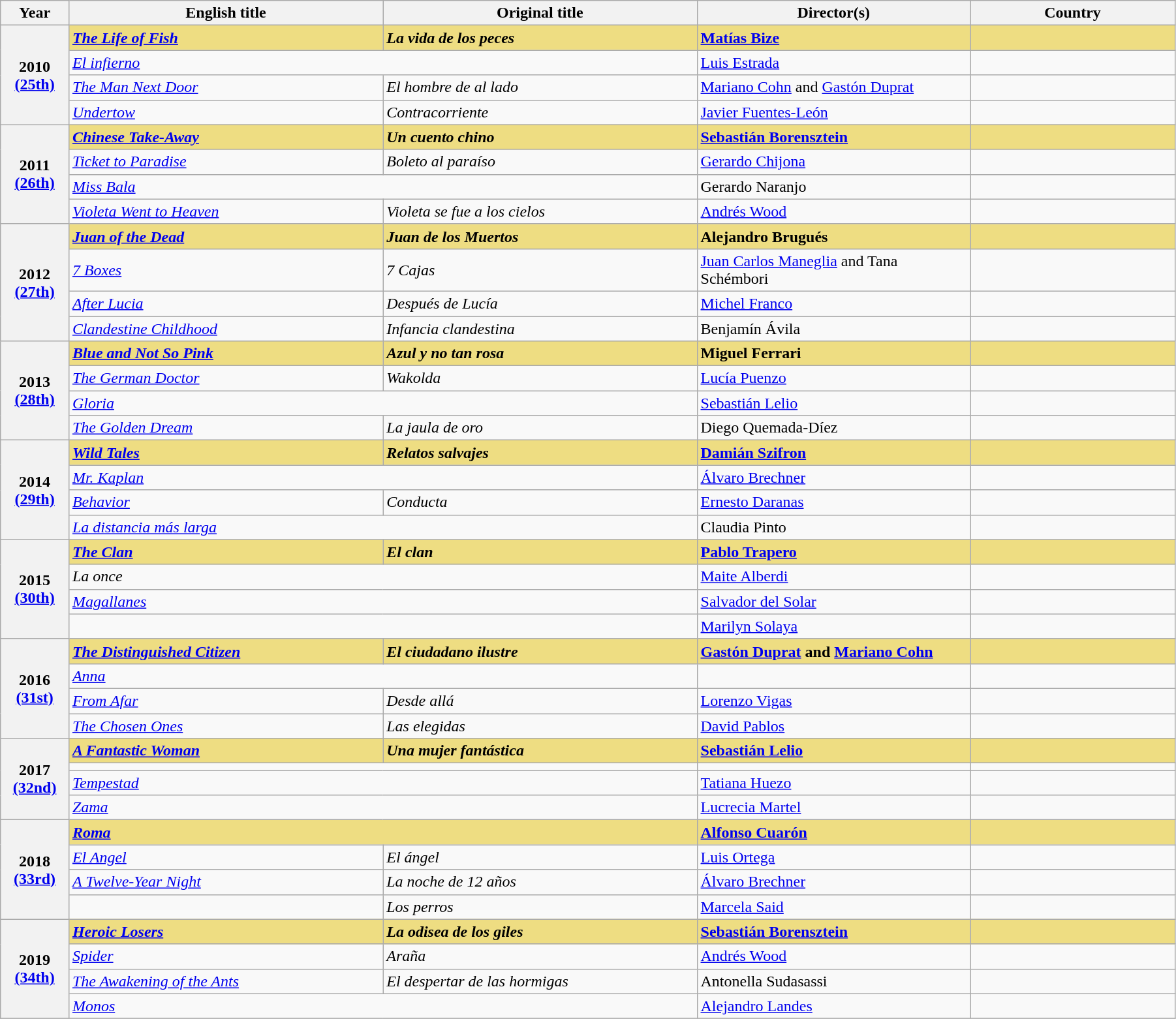<table class="wikitable" style="width:95%" border="2" cellpadding="4">
<tr>
<th scope="col" style="width:5%;">Year</th>
<th scope="col" style="width:23%;">English title</th>
<th scope="col" style="width:23%;">Original title</th>
<th scope="col" style="width:20%;">Director(s)</th>
<th scope="col" style="width:15%;">Country</th>
</tr>
<tr>
<th rowspan="4" style="text-align:center;">2010<br><a href='#'>(25th)</a></th>
<td style="background:#eedd82;"><strong><em><a href='#'>The Life of Fish</a></em></strong></td>
<td style="background:#eedd82;"><strong><em>La vida de los peces</em></strong></td>
<td style="background:#eedd82;"><strong><a href='#'>Matías Bize</a></strong></td>
<td style="background:#eedd82;"><strong></strong></td>
</tr>
<tr>
<td colspan="2"><em><a href='#'>El infierno</a></em></td>
<td><a href='#'>Luis Estrada</a></td>
<td></td>
</tr>
<tr>
<td><em><a href='#'>The Man Next Door</a></em></td>
<td><em>El hombre de al lado</em></td>
<td><a href='#'>Mariano Cohn</a> and <a href='#'>Gastón Duprat</a></td>
<td></td>
</tr>
<tr>
<td><em><a href='#'>Undertow</a></em></td>
<td><em>Contracorriente</em></td>
<td><a href='#'>Javier Fuentes-León</a></td>
<td></td>
</tr>
<tr>
<th rowspan="4" style="text-align:center;">2011<br><a href='#'>(26th)</a></th>
<td style="background:#eedd82;"><strong><em><a href='#'>Chinese Take-Away</a></em></strong></td>
<td style="background:#eedd82;"><strong><em>Un cuento chino</em></strong></td>
<td style="background:#eedd82;"><strong><a href='#'>Sebastián Borensztein</a></strong></td>
<td style="background:#eedd82;"><strong></strong></td>
</tr>
<tr>
<td><em><a href='#'>Ticket to Paradise</a></em></td>
<td><em>Boleto al paraíso</em></td>
<td><a href='#'>Gerardo Chijona</a></td>
<td></td>
</tr>
<tr>
<td colspan="2"><em><a href='#'>Miss Bala</a></em></td>
<td>Gerardo Naranjo</td>
<td></td>
</tr>
<tr>
<td><em><a href='#'>Violeta Went to Heaven</a></em></td>
<td><em>Violeta se fue a los cielos</em></td>
<td><a href='#'>Andrés Wood</a></td>
<td></td>
</tr>
<tr>
<th rowspan="4" style="text-align:center;">2012<br><a href='#'>(27th)</a></th>
<td style="background:#eedd82;"><strong><em><a href='#'>Juan of the Dead</a></em></strong></td>
<td style="background:#eedd82;"><strong><em>Juan de los Muertos</em></strong></td>
<td style="background:#eedd82;"><strong>Alejandro Brugués</strong></td>
<td style="background:#eedd82;"><strong></strong></td>
</tr>
<tr>
<td><em><a href='#'>7 Boxes</a></em></td>
<td><em>7 Cajas</em></td>
<td><a href='#'>Juan Carlos Maneglia</a> and Tana Schémbori</td>
<td></td>
</tr>
<tr>
<td><em><a href='#'>After Lucia</a></em></td>
<td><em>Después de Lucía</em></td>
<td><a href='#'>Michel Franco</a></td>
<td></td>
</tr>
<tr>
<td><em><a href='#'>Clandestine Childhood</a></em></td>
<td><em>Infancia clandestina</em></td>
<td>Benjamín Ávila</td>
<td></td>
</tr>
<tr>
<th rowspan="4" style="text-align:center;">2013<br><a href='#'>(28th)</a></th>
<td style="background:#eedd82;"><strong><em><a href='#'>Blue and Not So Pink</a></em></strong></td>
<td style="background:#eedd82;"><strong><em>Azul y no tan rosa</em></strong></td>
<td style="background:#eedd82;"><strong>Miguel Ferrari</strong></td>
<td style="background:#eedd82;"><strong></strong></td>
</tr>
<tr>
<td><em><a href='#'>The German Doctor</a></em></td>
<td><em>Wakolda</em></td>
<td><a href='#'>Lucía Puenzo</a></td>
<td></td>
</tr>
<tr>
<td colspan="2"><em><a href='#'>Gloria</a></em></td>
<td><a href='#'>Sebastián Lelio</a></td>
<td></td>
</tr>
<tr>
<td><em><a href='#'>The Golden Dream</a></em></td>
<td><em>La jaula de oro</em></td>
<td>Diego Quemada-Díez</td>
<td></td>
</tr>
<tr>
<th rowspan="4" style="text-align:center;">2014<br><a href='#'>(29th)</a></th>
<td style="background:#eedd82;"><strong><em><a href='#'>Wild Tales</a></em></strong></td>
<td style="background:#eedd82;"><strong><em>Relatos salvajes</em></strong></td>
<td style="background:#eedd82;"><strong><a href='#'>Damián Szifron</a></strong></td>
<td style="background:#eedd82;"><strong></strong></td>
</tr>
<tr>
<td colspan="2"><em><a href='#'>Mr. Kaplan</a></em></td>
<td><a href='#'>Álvaro Brechner</a></td>
<td></td>
</tr>
<tr>
<td><em><a href='#'>Behavior</a></em></td>
<td><em>Conducta</em></td>
<td><a href='#'>Ernesto Daranas</a></td>
<td></td>
</tr>
<tr>
<td colspan="2"><em><a href='#'>La distancia más larga</a></em></td>
<td>Claudia Pinto</td>
<td></td>
</tr>
<tr>
<th rowspan="4" style="text-align:center;">2015<br><a href='#'>(30th)</a></th>
<td style="background:#eedd82;"><strong><em><a href='#'>The Clan</a></em></strong></td>
<td style="background:#eedd82;"><strong><em>El clan</em></strong></td>
<td style="background:#eedd82;"><strong><a href='#'>Pablo Trapero</a></strong></td>
<td style="background:#eedd82;"><strong></strong></td>
</tr>
<tr>
<td colspan="2"><em>La once</em></td>
<td><a href='#'>Maite Alberdi</a></td>
<td></td>
</tr>
<tr>
<td colspan="2"><em><a href='#'>Magallanes</a></em></td>
<td><a href='#'>Salvador del Solar</a></td>
<td></td>
</tr>
<tr>
<td colspan="2"><em></em></td>
<td><a href='#'>Marilyn Solaya</a></td>
<td></td>
</tr>
<tr>
<th rowspan="4" style="text-align:center;">2016<br><a href='#'>(31st)</a></th>
<td style="background:#eedd82;"><strong><em><a href='#'>The Distinguished Citizen</a></em></strong></td>
<td style="background:#eedd82;"><strong><em>El ciudadano ilustre</em></strong></td>
<td style="background:#eedd82;"><strong><a href='#'>Gastón Duprat</a> and <a href='#'>Mariano Cohn</a></strong></td>
<td style="background:#eedd82;"><strong></strong></td>
</tr>
<tr>
<td colspan="2"><em><a href='#'>Anna</a></em></td>
<td></td>
<td></td>
</tr>
<tr>
<td><em><a href='#'>From Afar</a></em></td>
<td><em>Desde allá</em></td>
<td><a href='#'>Lorenzo Vigas</a></td>
<td></td>
</tr>
<tr>
<td><em><a href='#'>The Chosen Ones</a></em></td>
<td><em>Las elegidas</em></td>
<td><a href='#'>David Pablos</a></td>
<td></td>
</tr>
<tr>
<th rowspan="4" style="text-align:center;">2017<br><a href='#'>(32nd)</a><br></th>
<td style="background:#eedd82;"><strong><em><a href='#'>A Fantastic Woman</a></em></strong></td>
<td style="background:#eedd82;"><strong><em>Una mujer fantástica</em></strong></td>
<td style="background:#eedd82;"><strong><a href='#'>Sebastián Lelio</a></strong></td>
<td style="background:#eedd82;"><strong></strong></td>
</tr>
<tr>
<td colspan="2"><em></em></td>
<td></td>
<td></td>
</tr>
<tr>
<td colspan="2"><em><a href='#'>Tempestad</a></em></td>
<td><a href='#'>Tatiana Huezo</a></td>
<td></td>
</tr>
<tr>
<td colspan="2"><em><a href='#'>Zama</a></em></td>
<td><a href='#'>Lucrecia Martel</a></td>
<td></td>
</tr>
<tr>
<th rowspan="4" style="text-align:center;">2018<br><a href='#'>(33rd)</a><br></th>
<td colspan="2" style="background:#eedd82;"><strong><em><a href='#'>Roma</a></em></strong></td>
<td style="background:#eedd82;"><strong><a href='#'>Alfonso Cuarón</a></strong></td>
<td style="background:#eedd82;"><strong></strong></td>
</tr>
<tr>
<td><em><a href='#'>El Angel</a></em></td>
<td><em>El ángel</em></td>
<td><a href='#'>Luis Ortega</a></td>
<td></td>
</tr>
<tr>
<td><em><a href='#'>A Twelve-Year Night</a></em></td>
<td><em>La noche de 12 años</em></td>
<td><a href='#'>Álvaro Brechner</a></td>
<td></td>
</tr>
<tr>
<td><em></em></td>
<td><em>Los perros</em></td>
<td><a href='#'>Marcela Said</a></td>
<td></td>
</tr>
<tr>
<th rowspan="4" style="text-align:center;">2019<br><a href='#'>(34th)</a></th>
<td style="background:#eedd82;"><strong><em><a href='#'>Heroic Losers</a></em></strong></td>
<td style="background:#eedd82;"><strong><em>La odisea de los giles</em></strong></td>
<td style="background:#eedd82;"><strong><a href='#'>Sebastián Borensztein</a></strong></td>
<td style="background:#eedd82;"><strong></strong></td>
</tr>
<tr>
<td><em><a href='#'>Spider</a></em></td>
<td><em>Araña</em></td>
<td><a href='#'>Andrés Wood</a></td>
<td></td>
</tr>
<tr>
<td><em><a href='#'>The Awakening of the Ants</a></em></td>
<td><em>El despertar de las hormigas</em></td>
<td>Antonella Sudasassi</td>
<td></td>
</tr>
<tr>
<td colspan="2"><em><a href='#'>Monos</a></em></td>
<td><a href='#'>Alejandro Landes</a></td>
<td></td>
</tr>
<tr>
</tr>
</table>
